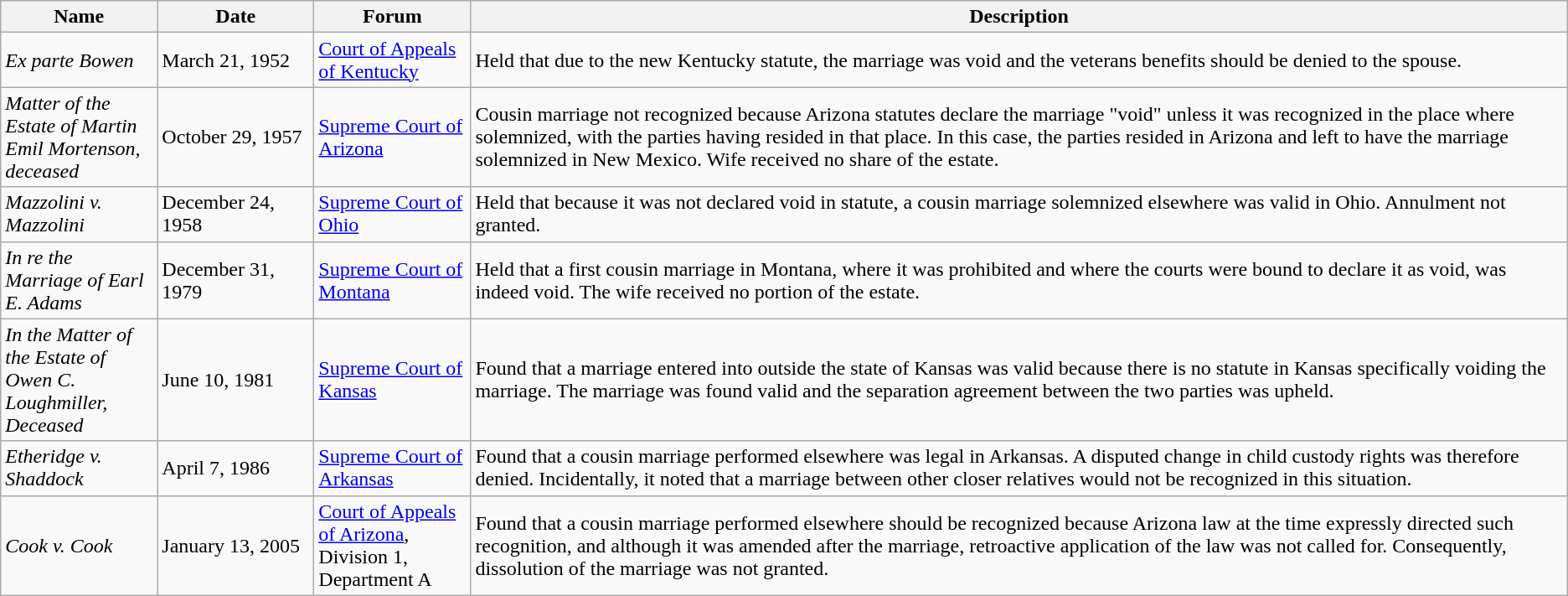<table class="wikitable sortable">
<tr>
<th width=10%>Name</th>
<th width=10%>Date</th>
<th width=10%>Forum</th>
<th width=70%>Description</th>
</tr>
<tr>
<td><em>Ex parte Bowen</em></td>
<td>March 21, 1952</td>
<td><a href='#'>Court of Appeals of Kentucky</a></td>
<td>Held that due to the new Kentucky statute, the marriage was void and the veterans benefits should be denied to the spouse.</td>
</tr>
<tr>
<td><em>Matter of the Estate of Martin Emil Mortenson, deceased</em></td>
<td>October 29, 1957</td>
<td><a href='#'>Supreme Court of Arizona</a></td>
<td>Cousin marriage not recognized because Arizona statutes declare the marriage "void" unless it was recognized in the place where solemnized, with the parties having resided in that place. In this case, the parties resided in Arizona and left to have the marriage solemnized in New Mexico. Wife received no share of the estate.</td>
</tr>
<tr>
<td><em>Mazzolini v. Mazzolini</em></td>
<td>December 24, 1958</td>
<td><a href='#'>Supreme Court of Ohio</a></td>
<td>Held that because it was not declared void in statute, a cousin marriage solemnized elsewhere was valid in Ohio. Annulment not granted.</td>
</tr>
<tr>
<td><em>In re the Marriage of Earl E. Adams</em></td>
<td>December 31, 1979</td>
<td><a href='#'>Supreme Court of Montana</a></td>
<td>Held that a first cousin marriage in Montana, where it was prohibited and where the courts were bound to declare it as void, was indeed void. The wife received no portion of the estate.</td>
</tr>
<tr>
<td><em>In the Matter of the Estate of Owen C. Loughmiller, Deceased</em></td>
<td>June 10, 1981</td>
<td><a href='#'>Supreme Court of Kansas</a></td>
<td>Found that a marriage entered into outside the state of Kansas was valid because there is no statute in Kansas specifically voiding the marriage. The marriage was found valid and the separation agreement between the two parties was upheld.</td>
</tr>
<tr>
<td><em>Etheridge v. Shaddock</em></td>
<td>April 7, 1986</td>
<td><a href='#'>Supreme Court of Arkansas</a></td>
<td>Found that a cousin marriage performed elsewhere was legal in Arkansas. A disputed change in child custody rights was therefore denied. Incidentally, it noted that a marriage between other closer relatives would not be recognized in this situation.</td>
</tr>
<tr>
<td><em>Cook v. Cook</em></td>
<td>January 13, 2005</td>
<td><a href='#'>Court of Appeals of Arizona</a>, Division 1, Department A</td>
<td>Found that a cousin marriage performed elsewhere should be recognized because Arizona law at the time expressly directed such recognition, and although it was amended after the marriage, retroactive application of the law was not called for. Consequently, dissolution of the marriage was not granted.</td>
</tr>
</table>
